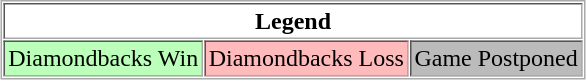<table align="center" border="1" cellpadding="2" cellspacing="1" style="border:1px solid #aaa">
<tr>
<th colspan="3">Legend</th>
</tr>
<tr>
<td style="background:#bfb;">Diamondbacks Win</td>
<td style="background:#fbb;">Diamondbacks Loss</td>
<td style="background:#bbb;">Game Postponed</td>
</tr>
</table>
